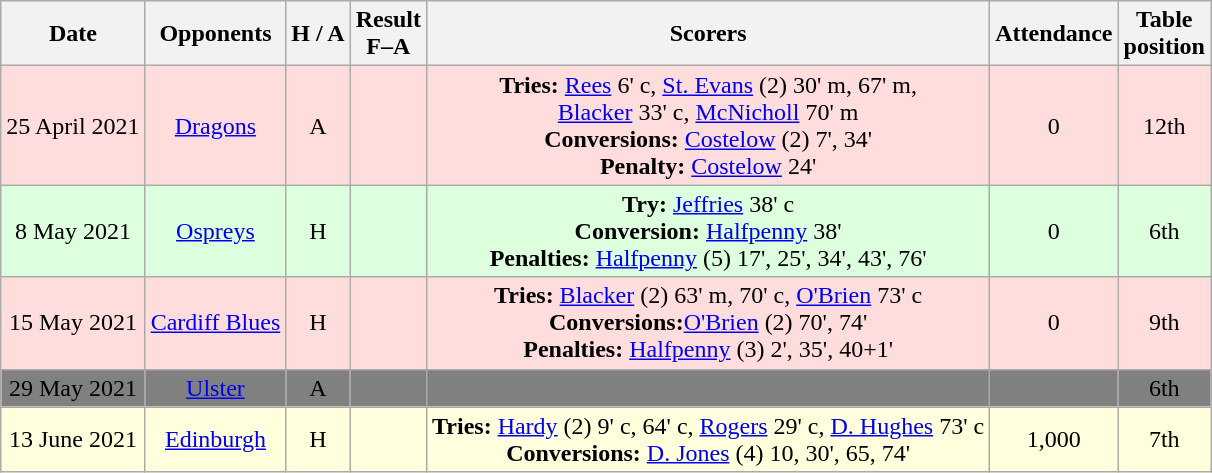<table class="wikitable" style="text-align:center">
<tr>
<th>Date</th>
<th>Opponents</th>
<th>H / A</th>
<th>Result<br>F–A</th>
<th>Scorers</th>
<th>Attendance</th>
<th>Table<br>position</th>
</tr>
<tr style="background:#ffdddd">
<td>25 April 2021</td>
<td><a href='#'>Dragons</a></td>
<td>A</td>
<td></td>
<td><strong>Tries:</strong> <a href='#'>Rees</a> 6' c, <a href='#'>St. Evans</a> (2) 30' m, 67' m,<br><a href='#'>Blacker</a> 33' c, <a href='#'>McNicholl</a> 70' m<br><strong>Conversions:</strong> <a href='#'>Costelow</a> (2) 7', 34'<br><strong>Penalty:</strong> <a href='#'>Costelow</a> 24'</td>
<td>0</td>
<td>12th</td>
</tr>
<tr style="background:#ddffdd">
<td>8 May 2021</td>
<td><a href='#'>Ospreys</a></td>
<td>H</td>
<td></td>
<td><strong>Try:</strong> <a href='#'>Jeffries</a> 38' c<br><strong>Conversion:</strong> <a href='#'>Halfpenny</a> 38'<br><strong>Penalties:</strong> <a href='#'>Halfpenny</a> (5) 17', 25', 34', 43', 76'</td>
<td>0</td>
<td>6th</td>
</tr>
<tr style="background:#ffdddd">
<td>15 May 2021</td>
<td><a href='#'>Cardiff Blues</a></td>
<td>H</td>
<td></td>
<td><strong>Tries:</strong> <a href='#'>Blacker</a> (2) 63' m, 70' c, <a href='#'>O'Brien</a> 73' c<br><strong>Conversions:</strong><a href='#'>O'Brien</a> (2) 70', 74'<br><strong>Penalties:</strong> <a href='#'>Halfpenny</a> (3) 2', 35', 40+1'</td>
<td>0</td>
<td>9th</td>
</tr>
<tr bgcolor="#808080">
<td>29 May 2021</td>
<td><a href='#'>Ulster</a></td>
<td>A</td>
<td></td>
<td></td>
<td></td>
<td>6th</td>
</tr>
<tr bgcolor="#ffffdd">
<td>13 June 2021</td>
<td><a href='#'>Edinburgh</a></td>
<td>H</td>
<td></td>
<td><strong>Tries:</strong> <a href='#'>Hardy</a> (2) 9' c, 64' c, <a href='#'>Rogers</a> 29' c, <a href='#'>D. Hughes</a> 73' c<br><strong>Conversions:</strong> <a href='#'>D. Jones</a> (4) 10, 30', 65, 74'</td>
<td>1,000</td>
<td>7th</td>
</tr>
</table>
